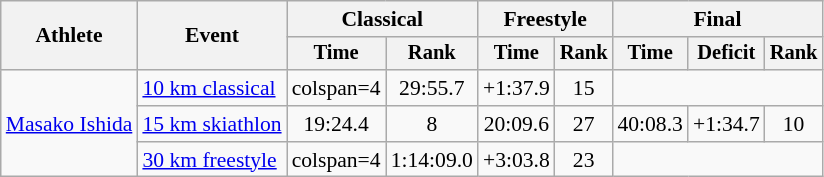<table class="wikitable" style="font-size:90%">
<tr>
<th rowspan=2>Athlete</th>
<th rowspan=2>Event</th>
<th colspan=2>Classical</th>
<th colspan=2>Freestyle</th>
<th colspan=3>Final</th>
</tr>
<tr style="font-size: 95%">
<th>Time</th>
<th>Rank</th>
<th>Time</th>
<th>Rank</th>
<th>Time</th>
<th>Deficit</th>
<th>Rank</th>
</tr>
<tr align=center>
<td align=left rowspan=3><a href='#'>Masako Ishida</a></td>
<td align=left><a href='#'>10 km classical</a></td>
<td>colspan=4 </td>
<td>29:55.7</td>
<td>+1:37.9</td>
<td>15</td>
</tr>
<tr align=center>
<td align=left><a href='#'>15 km skiathlon</a></td>
<td>19:24.4</td>
<td>8</td>
<td>20:09.6</td>
<td>27</td>
<td>40:08.3</td>
<td>+1:34.7</td>
<td>10</td>
</tr>
<tr align=center>
<td align=left><a href='#'>30 km freestyle</a></td>
<td>colspan=4 </td>
<td>1:14:09.0</td>
<td>+3:03.8</td>
<td>23</td>
</tr>
</table>
